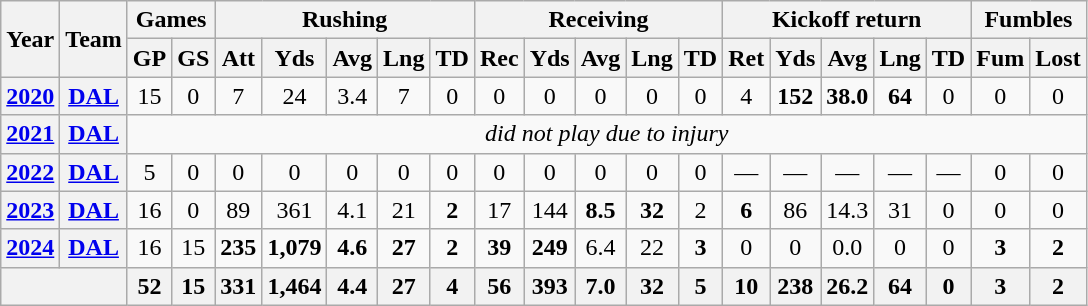<table class="wikitable" style="text-align:center;">
<tr>
<th rowspan="2">Year</th>
<th rowspan="2">Team</th>
<th colspan="2">Games</th>
<th colspan="5">Rushing</th>
<th colspan="5">Receiving</th>
<th colspan="5">Kickoff return</th>
<th colspan="2">Fumbles</th>
</tr>
<tr>
<th>GP</th>
<th>GS</th>
<th>Att</th>
<th>Yds</th>
<th>Avg</th>
<th>Lng</th>
<th>TD</th>
<th>Rec</th>
<th>Yds</th>
<th>Avg</th>
<th>Lng</th>
<th>TD</th>
<th>Ret</th>
<th>Yds</th>
<th>Avg</th>
<th>Lng</th>
<th>TD</th>
<th>Fum</th>
<th>Lost</th>
</tr>
<tr>
<th><a href='#'>2020</a></th>
<th><a href='#'>DAL</a></th>
<td>15</td>
<td>0</td>
<td>7</td>
<td>24</td>
<td>3.4</td>
<td>7</td>
<td>0</td>
<td>0</td>
<td>0</td>
<td>0</td>
<td>0</td>
<td>0</td>
<td>4</td>
<td><strong>152</strong></td>
<td><strong>38.0</strong></td>
<td><strong>64</strong></td>
<td>0</td>
<td>0</td>
<td>0</td>
</tr>
<tr>
<th><a href='#'>2021</a></th>
<th><a href='#'>DAL</a></th>
<td colspan="19"><em>did not play due to injury</em></td>
</tr>
<tr>
<th><a href='#'>2022</a></th>
<th><a href='#'>DAL</a></th>
<td>5</td>
<td>0</td>
<td>0</td>
<td>0</td>
<td>0</td>
<td>0</td>
<td>0</td>
<td>0</td>
<td>0</td>
<td>0</td>
<td>0</td>
<td>0</td>
<td>—</td>
<td>—</td>
<td>—</td>
<td>—</td>
<td>—</td>
<td>0</td>
<td>0</td>
</tr>
<tr>
<th><a href='#'>2023</a></th>
<th><a href='#'>DAL</a></th>
<td>16</td>
<td>0</td>
<td>89</td>
<td>361</td>
<td>4.1</td>
<td>21</td>
<td><strong>2</strong></td>
<td>17</td>
<td>144</td>
<td><strong>8.5</strong></td>
<td><strong>32</strong></td>
<td>2</td>
<td><strong>6</strong></td>
<td>86</td>
<td>14.3</td>
<td>31</td>
<td>0</td>
<td>0</td>
<td>0</td>
</tr>
<tr>
<th><a href='#'>2024</a></th>
<th><a href='#'>DAL</a></th>
<td>16</td>
<td>15</td>
<td><strong>235</strong></td>
<td><strong>1,079</strong></td>
<td><strong>4.6</strong></td>
<td><strong>27</strong></td>
<td><strong>2</strong></td>
<td><strong>39</strong></td>
<td><strong>249</strong></td>
<td>6.4</td>
<td>22</td>
<td><strong>3</strong></td>
<td>0</td>
<td>0</td>
<td>0.0</td>
<td>0</td>
<td>0</td>
<td><strong>3</strong></td>
<td><strong>2</strong></td>
</tr>
<tr>
<th colspan="2"></th>
<th>52</th>
<th>15</th>
<th>331</th>
<th>1,464</th>
<th>4.4</th>
<th>27</th>
<th>4</th>
<th>56</th>
<th>393</th>
<th>7.0</th>
<th>32</th>
<th>5</th>
<th>10</th>
<th>238</th>
<th>26.2</th>
<th>64</th>
<th>0</th>
<th>3</th>
<th>2</th>
</tr>
</table>
